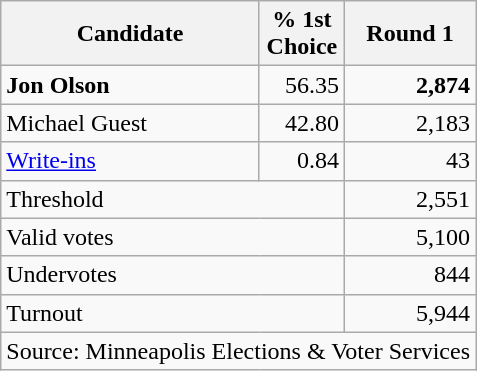<table class="wikitable">
<tr>
<th style="width:165px">Candidate</th>
<th>% 1st<br>Choice</th>
<th style="width:80px">Round 1</th>
</tr>
<tr>
<td><strong>Jon Olson</strong></td>
<td align="right">56.35</td>
<td align="right"><strong>2,874</strong></td>
</tr>
<tr>
<td>Michael Guest</td>
<td align="right">42.80</td>
<td align="right">2,183</td>
</tr>
<tr>
<td><a href='#'>Write-ins</a></td>
<td align="right">0.84</td>
<td align="right">43</td>
</tr>
<tr>
<td colspan="2">Threshold</td>
<td align="right">2,551</td>
</tr>
<tr>
<td colspan="2">Valid votes</td>
<td align="right">5,100</td>
</tr>
<tr>
<td colspan="2">Undervotes</td>
<td align="right">844</td>
</tr>
<tr>
<td colspan="2">Turnout</td>
<td align="right">5,944</td>
</tr>
<tr>
<td colspan="3">Source: Minneapolis Elections & Voter Services</td>
</tr>
</table>
